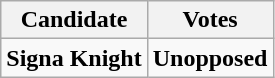<table class=wikitable style=text-align:right>
<tr>
<th>Candidate</th>
<th>Votes</th>
</tr>
<tr>
<td><strong>Signa Knight</strong></td>
<td><strong>Unopposed</strong></td>
</tr>
</table>
